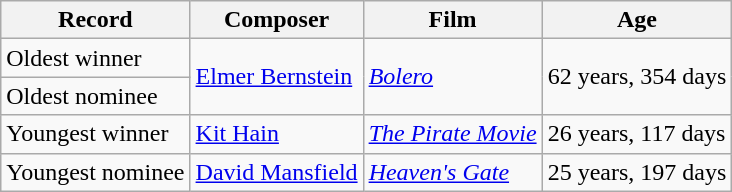<table class="wikitable">
<tr>
<th scope="col">Record</th>
<th scope="col">Composer</th>
<th>Film</th>
<th scope="col">Age</th>
</tr>
<tr>
<td>Oldest winner</td>
<td rowspan="2"><a href='#'>Elmer Bernstein</a></td>
<td rowspan="2"><em><a href='#'>Bolero</a></em></td>
<td rowspan="2">62 years, 354 days</td>
</tr>
<tr>
<td>Oldest nominee</td>
</tr>
<tr>
<td>Youngest winner</td>
<td><a href='#'>Kit Hain</a></td>
<td><em><a href='#'>The Pirate Movie</a></em></td>
<td>26 years, 117 days</td>
</tr>
<tr>
<td>Youngest nominee</td>
<td><a href='#'>David Mansfield</a></td>
<td><em><a href='#'>Heaven's Gate</a></em></td>
<td>25 years, 197 days</td>
</tr>
</table>
